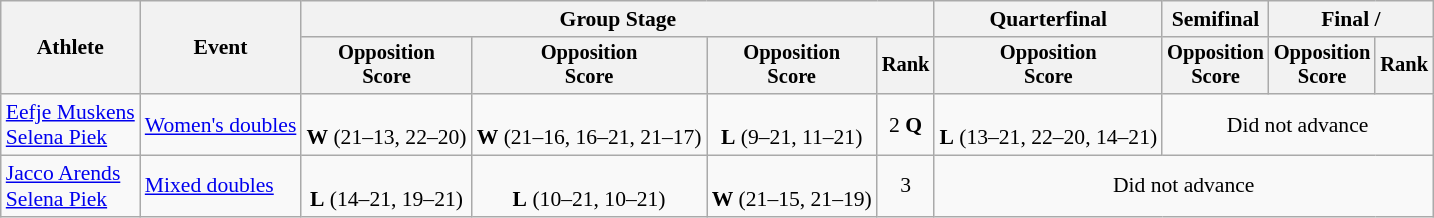<table class="wikitable" style="font-size:90%">
<tr>
<th rowspan=2>Athlete</th>
<th rowspan=2>Event</th>
<th colspan=4>Group Stage</th>
<th>Quarterfinal</th>
<th>Semifinal</th>
<th colspan=2>Final / </th>
</tr>
<tr style="font-size:95%">
<th>Opposition<br>Score</th>
<th>Opposition<br>Score</th>
<th>Opposition<br>Score</th>
<th>Rank</th>
<th>Opposition<br>Score</th>
<th>Opposition<br>Score</th>
<th>Opposition<br>Score</th>
<th>Rank</th>
</tr>
<tr align=center>
<td align=left><a href='#'>Eefje Muskens</a><br><a href='#'>Selena Piek</a></td>
<td align=left><a href='#'>Women's doubles</a></td>
<td><br><strong>W</strong> (21–13, 22–20)</td>
<td><br><strong>W</strong> (21–16, 16–21, 21–17)</td>
<td><br><strong>L</strong> (9–21, 11–21)</td>
<td>2 <strong>Q</strong></td>
<td><br><strong>L</strong> (13–21, 22–20, 14–21)</td>
<td colspan=4>Did not advance</td>
</tr>
<tr align=center>
<td align=left><a href='#'>Jacco Arends</a><br><a href='#'>Selena Piek</a></td>
<td align=left><a href='#'>Mixed doubles</a></td>
<td><br><strong>L</strong> (14–21, 19–21)</td>
<td><br><strong>L</strong> (10–21, 10–21)</td>
<td><br><strong>W</strong> (21–15, 21–19)</td>
<td>3</td>
<td colspan=4>Did not advance</td>
</tr>
</table>
